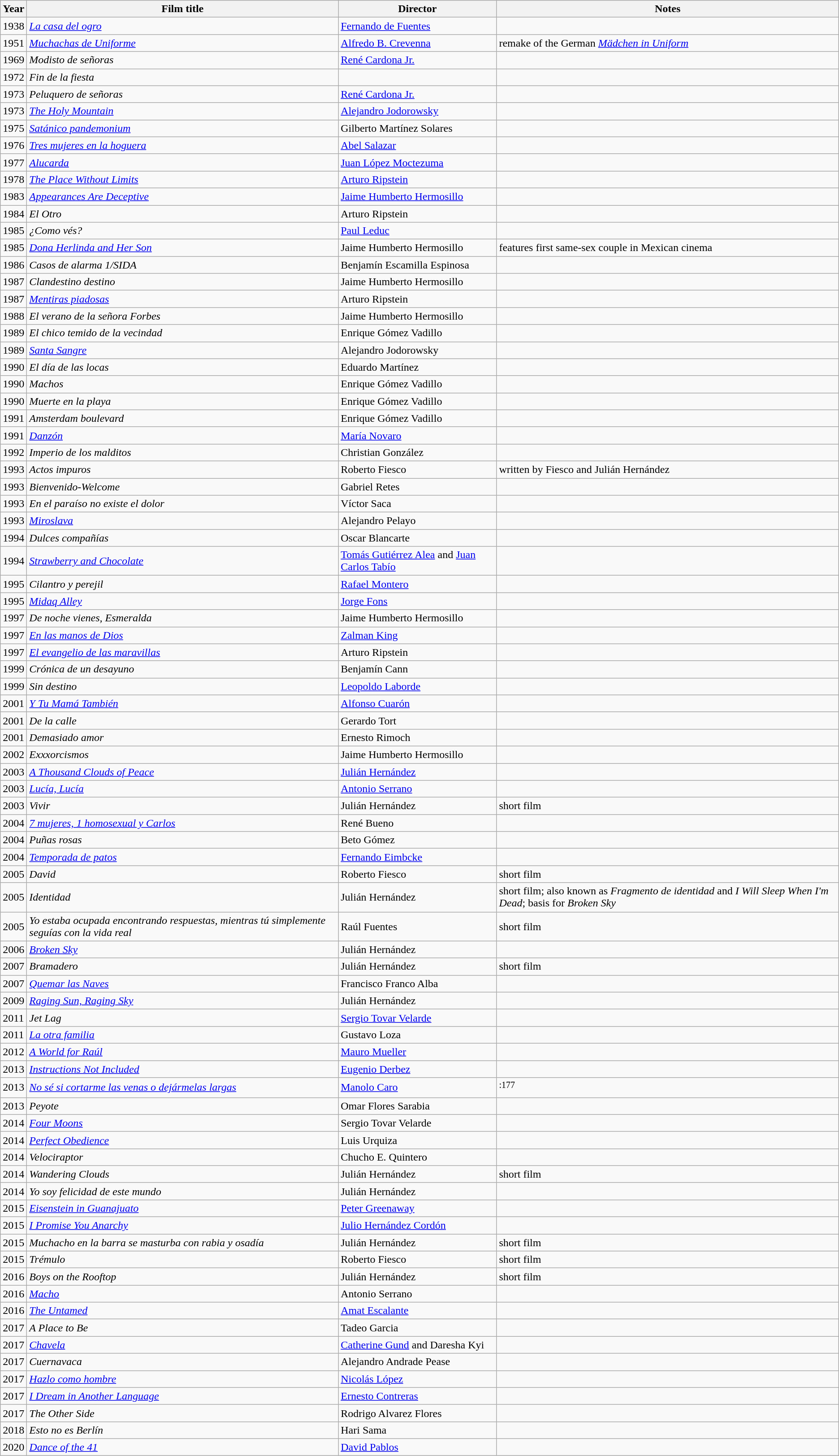<table class="wikitable sortable">
<tr>
<th>Year</th>
<th>Film title</th>
<th>Director</th>
<th>Notes</th>
</tr>
<tr>
<td>1938</td>
<td><em><a href='#'>La casa del ogro</a></em></td>
<td><a href='#'>Fernando de Fuentes</a></td>
<td></td>
</tr>
<tr>
<td>1951</td>
<td><em><a href='#'>Muchachas de Uniforme</a></em></td>
<td><a href='#'>Alfredo B. Crevenna</a></td>
<td>remake of the German <em><a href='#'>Mädchen in Uniform</a></em></td>
</tr>
<tr>
<td>1969</td>
<td><em>Modisto de señoras</em></td>
<td><a href='#'>René Cardona Jr.</a></td>
<td></td>
</tr>
<tr>
<td>1972</td>
<td><em>Fin de la fiesta</em></td>
<td></td>
<td></td>
</tr>
<tr>
<td>1973</td>
<td><em>Peluquero de señoras</em></td>
<td><a href='#'>René Cardona Jr.</a></td>
<td></td>
</tr>
<tr>
<td>1973</td>
<td><em><a href='#'>The Holy Mountain</a></em></td>
<td><a href='#'>Alejandro Jodorowsky</a></td>
<td></td>
</tr>
<tr>
<td>1975</td>
<td><em><a href='#'>Satánico pandemonium</a></em></td>
<td>Gilberto Martínez Solares</td>
<td></td>
</tr>
<tr>
<td>1976</td>
<td><em><a href='#'>Tres mujeres en la hoguera</a></em></td>
<td><a href='#'>Abel Salazar</a></td>
<td></td>
</tr>
<tr>
<td>1977</td>
<td><em><a href='#'>Alucarda</a></em></td>
<td><a href='#'>Juan López Moctezuma</a></td>
<td></td>
</tr>
<tr>
<td>1978</td>
<td><em><a href='#'>The Place Without Limits</a></em></td>
<td><a href='#'>Arturo Ripstein</a></td>
<td></td>
</tr>
<tr>
<td>1983</td>
<td><em><a href='#'>Appearances Are Deceptive</a></em></td>
<td><a href='#'>Jaime Humberto Hermosillo</a></td>
<td></td>
</tr>
<tr>
<td>1984</td>
<td><em>El Otro</em></td>
<td>Arturo Ripstein</td>
<td></td>
</tr>
<tr>
<td>1985</td>
<td><em>¿Como vés?</em></td>
<td><a href='#'>Paul Leduc</a></td>
<td></td>
</tr>
<tr>
<td>1985</td>
<td><em><a href='#'>Dona Herlinda and Her Son</a></em></td>
<td>Jaime Humberto Hermosillo</td>
<td>features first same-sex couple in Mexican cinema</td>
</tr>
<tr>
<td>1986</td>
<td><em>Casos de alarma 1/SIDA</em></td>
<td>Benjamín Escamilla Espinosa</td>
<td></td>
</tr>
<tr>
<td>1987</td>
<td><em>Clandestino destino</em></td>
<td>Jaime Humberto Hermosillo</td>
<td></td>
</tr>
<tr>
<td>1987</td>
<td><em><a href='#'>Mentiras piadosas</a></em></td>
<td>Arturo Ripstein</td>
<td></td>
</tr>
<tr>
<td>1988</td>
<td><em>El verano de la señora Forbes</em></td>
<td>Jaime Humberto Hermosillo</td>
<td></td>
</tr>
<tr>
<td>1989</td>
<td><em>El chico temido de la vecindad</em></td>
<td>Enrique Gómez Vadillo</td>
<td></td>
</tr>
<tr>
<td>1989</td>
<td><em><a href='#'>Santa Sangre</a></em></td>
<td>Alejandro Jodorowsky</td>
<td></td>
</tr>
<tr>
<td>1990</td>
<td><em>El día de las locas</em></td>
<td>Eduardo Martínez</td>
<td></td>
</tr>
<tr>
<td>1990</td>
<td><em>Machos</em></td>
<td>Enrique Gómez Vadillo</td>
<td></td>
</tr>
<tr>
<td>1990</td>
<td><em>Muerte en la playa</em></td>
<td>Enrique Gómez Vadillo</td>
<td></td>
</tr>
<tr>
<td>1991</td>
<td><em>Amsterdam boulevard</em></td>
<td>Enrique Gómez Vadillo</td>
<td></td>
</tr>
<tr>
<td>1991</td>
<td><em><a href='#'>Danzón</a></em></td>
<td><a href='#'>María Novaro</a></td>
<td></td>
</tr>
<tr>
<td>1992</td>
<td><em>Imperio de los malditos</em></td>
<td>Christian González</td>
<td></td>
</tr>
<tr>
<td>1993</td>
<td><em>Actos impuros</em></td>
<td>Roberto Fiesco</td>
<td>written by Fiesco and Julián Hernández</td>
</tr>
<tr>
<td>1993</td>
<td><em>Bienvenido-Welcome</em></td>
<td>Gabriel Retes</td>
<td></td>
</tr>
<tr>
<td>1993</td>
<td><em>En el paraíso no existe el dolor</em></td>
<td>Víctor Saca</td>
<td></td>
</tr>
<tr>
<td>1993</td>
<td><em><a href='#'>Miroslava</a></em></td>
<td>Alejandro Pelayo</td>
<td></td>
</tr>
<tr>
<td>1994</td>
<td><em>Dulces compañías</em></td>
<td>Oscar Blancarte</td>
<td></td>
</tr>
<tr>
<td>1994</td>
<td><em><a href='#'>Strawberry and Chocolate</a></em></td>
<td><a href='#'>Tomás Gutiérrez Alea</a> and <a href='#'>Juan Carlos Tabío</a></td>
<td></td>
</tr>
<tr>
<td>1995</td>
<td><em>Cilantro y perejil</em></td>
<td><a href='#'>Rafael Montero</a></td>
<td></td>
</tr>
<tr>
<td>1995</td>
<td><em><a href='#'>Midaq Alley</a></em></td>
<td><a href='#'>Jorge Fons</a></td>
<td></td>
</tr>
<tr>
<td>1997</td>
<td><em>De noche vienes, Esmeralda</em></td>
<td>Jaime Humberto Hermosillo</td>
<td></td>
</tr>
<tr>
<td>1997</td>
<td><em><a href='#'>En las manos de Dios</a></em></td>
<td><a href='#'>Zalman King</a></td>
<td></td>
</tr>
<tr>
<td>1997</td>
<td><em><a href='#'>El evangelio de las maravillas</a></em></td>
<td>Arturo Ripstein</td>
<td></td>
</tr>
<tr>
<td>1999</td>
<td><em>Crónica de un desayuno</em></td>
<td>Benjamín Cann</td>
<td></td>
</tr>
<tr>
<td>1999</td>
<td><em>Sin destino</em></td>
<td><a href='#'>Leopoldo Laborde</a></td>
<td></td>
</tr>
<tr>
<td>2001</td>
<td><em><a href='#'>Y Tu Mamá También</a></em></td>
<td><a href='#'>Alfonso Cuarón</a></td>
<td></td>
</tr>
<tr>
<td>2001</td>
<td><em>De la calle</em></td>
<td>Gerardo Tort</td>
<td></td>
</tr>
<tr>
<td>2001</td>
<td><em>Demasiado amor</em></td>
<td>Ernesto Rimoch</td>
<td></td>
</tr>
<tr>
<td>2002</td>
<td><em>Exxxorcismos</em></td>
<td>Jaime Humberto Hermosillo</td>
<td></td>
</tr>
<tr>
<td>2003</td>
<td><em><a href='#'>A Thousand Clouds of Peace</a></em></td>
<td><a href='#'>Julián Hernández</a></td>
<td></td>
</tr>
<tr>
<td>2003</td>
<td><em><a href='#'>Lucía, Lucía</a></em></td>
<td><a href='#'>Antonio Serrano</a></td>
<td></td>
</tr>
<tr>
<td>2003</td>
<td><em>Vivir</em></td>
<td>Julián Hernández</td>
<td>short film</td>
</tr>
<tr>
<td>2004</td>
<td><em><a href='#'>7 mujeres, 1 homosexual y Carlos</a></em></td>
<td>René Bueno</td>
<td></td>
</tr>
<tr>
<td>2004</td>
<td><em>Puñas rosas</em></td>
<td>Beto Gómez</td>
<td></td>
</tr>
<tr>
<td>2004</td>
<td><em><a href='#'>Temporada de patos</a></em></td>
<td><a href='#'>Fernando Eimbcke</a></td>
<td></td>
</tr>
<tr>
<td>2005</td>
<td><em>David</em></td>
<td>Roberto Fiesco</td>
<td>short film</td>
</tr>
<tr>
<td>2005</td>
<td><em>Identidad</em></td>
<td>Julián Hernández</td>
<td>short film; also known as <em>Fragmento de identidad</em> and <em>I Will Sleep When I'm Dead</em>; basis for <em>Broken Sky</em></td>
</tr>
<tr>
<td>2005</td>
<td><em>Yo estaba ocupada encontrando respuestas, mientras tú simplemente seguías con la vida real</em></td>
<td>Raúl Fuentes</td>
<td>short film</td>
</tr>
<tr>
<td>2006</td>
<td><em><a href='#'>Broken Sky</a></em></td>
<td>Julián Hernández</td>
<td></td>
</tr>
<tr>
<td>2007</td>
<td><em>Bramadero</em></td>
<td>Julián Hernández</td>
<td>short film</td>
</tr>
<tr>
<td>2007</td>
<td><em><a href='#'>Quemar las Naves</a></em></td>
<td>Francisco Franco Alba</td>
<td></td>
</tr>
<tr>
<td>2009</td>
<td><em><a href='#'>Raging Sun, Raging Sky</a></em></td>
<td>Julián Hernández</td>
<td></td>
</tr>
<tr>
<td>2011</td>
<td><em>Jet Lag</em></td>
<td><a href='#'>Sergio Tovar Velarde</a></td>
<td></td>
</tr>
<tr>
<td>2011</td>
<td><em><a href='#'>La otra familia</a></em></td>
<td>Gustavo Loza</td>
<td></td>
</tr>
<tr>
<td>2012</td>
<td><em><a href='#'>A World for Raúl</a></em></td>
<td><a href='#'>Mauro Mueller</a></td>
<td></td>
</tr>
<tr>
<td>2013</td>
<td><em><a href='#'>Instructions Not Included</a></em></td>
<td><a href='#'>Eugenio Derbez</a></td>
<td></td>
</tr>
<tr>
<td>2013</td>
<td><em><a href='#'>No sé si cortarme las venas o dejármelas largas</a></em></td>
<td><a href='#'>Manolo Caro</a></td>
<td><sup>:177</sup></td>
</tr>
<tr>
<td>2013</td>
<td><em>Peyote</em></td>
<td>Omar Flores Sarabia</td>
<td></td>
</tr>
<tr>
<td>2014</td>
<td><em><a href='#'>Four Moons</a></em></td>
<td>Sergio Tovar Velarde</td>
<td></td>
</tr>
<tr>
<td>2014</td>
<td><em><a href='#'>Perfect Obedience</a></em></td>
<td>Luis Urquiza</td>
<td></td>
</tr>
<tr>
<td>2014</td>
<td><em>Velociraptor</em></td>
<td>Chucho E. Quintero</td>
<td></td>
</tr>
<tr>
<td>2014</td>
<td><em>Wandering Clouds</em></td>
<td>Julián Hernández</td>
<td>short film</td>
</tr>
<tr>
<td>2014</td>
<td><em>Yo soy felicidad de este mundo</em></td>
<td>Julián Hernández</td>
<td></td>
</tr>
<tr>
<td>2015</td>
<td><em><a href='#'>Eisenstein in Guanajuato</a></em></td>
<td><a href='#'>Peter Greenaway</a></td>
<td></td>
</tr>
<tr>
<td>2015</td>
<td><em><a href='#'>I Promise You Anarchy</a></em></td>
<td><a href='#'>Julio Hernández Cordón</a></td>
<td></td>
</tr>
<tr>
<td>2015</td>
<td><em>Muchacho en la barra se masturba con rabia y osadía</em></td>
<td>Julián Hernández</td>
<td>short film</td>
</tr>
<tr>
<td>2015</td>
<td><em>Trémulo</em></td>
<td>Roberto Fiesco</td>
<td>short film</td>
</tr>
<tr>
<td>2016</td>
<td><em>Boys on the Rooftop</em></td>
<td>Julián Hernández</td>
<td>short film</td>
</tr>
<tr>
<td>2016</td>
<td><em><a href='#'>Macho</a></em></td>
<td>Antonio Serrano</td>
<td></td>
</tr>
<tr>
<td>2016</td>
<td><em><a href='#'>The Untamed</a></em></td>
<td><a href='#'>Amat Escalante</a></td>
<td></td>
</tr>
<tr>
<td>2017</td>
<td><em>A Place to Be</em></td>
<td>Tadeo Garcia</td>
<td></td>
</tr>
<tr>
<td>2017</td>
<td><em><a href='#'>Chavela</a></em></td>
<td><a href='#'>Catherine Gund</a> and Daresha Kyi</td>
<td></td>
</tr>
<tr>
<td>2017</td>
<td><em>Cuernavaca</em></td>
<td>Alejandro Andrade Pease</td>
<td></td>
</tr>
<tr>
<td>2017</td>
<td><em><a href='#'>Hazlo como hombre</a></em></td>
<td><a href='#'>Nicolás López</a></td>
<td></td>
</tr>
<tr>
<td>2017</td>
<td><em><a href='#'>I Dream in Another Language</a></em></td>
<td><a href='#'>Ernesto Contreras</a></td>
<td></td>
</tr>
<tr>
<td>2017</td>
<td><em>The Other Side</em></td>
<td>Rodrigo Alvarez Flores</td>
<td></td>
</tr>
<tr>
<td>2018</td>
<td><em>Esto no es Berlín</em></td>
<td>Hari Sama</td>
<td></td>
</tr>
<tr>
<td>2020</td>
<td><em><a href='#'>Dance of the 41</a></em></td>
<td><a href='#'>David Pablos</a></td>
<td></td>
</tr>
</table>
